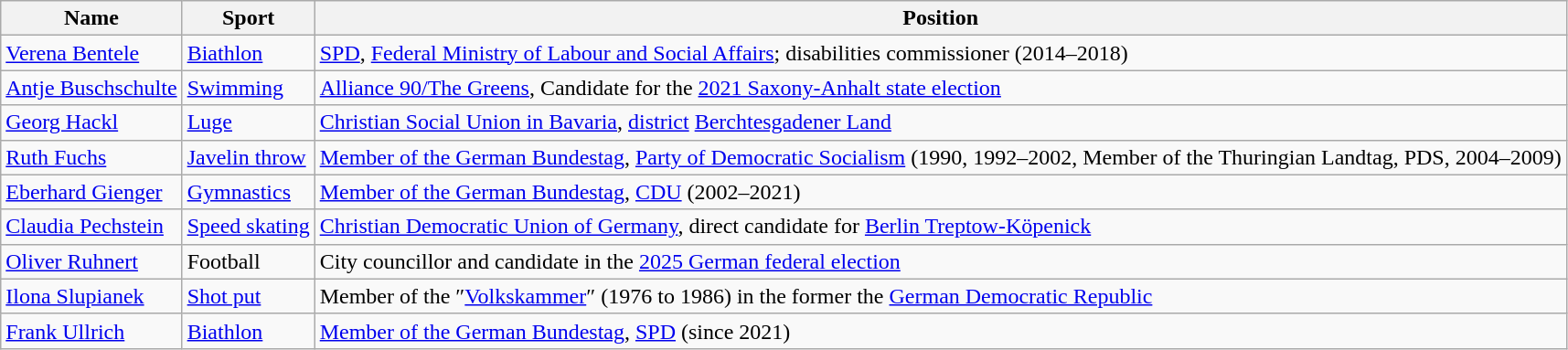<table class="wikitable sortable">
<tr>
<th>Name</th>
<th>Sport</th>
<th>Position</th>
</tr>
<tr>
<td data-sort-value="Bentele,Verena"><a href='#'>Verena Bentele</a></td>
<td><a href='#'>Biathlon</a></td>
<td><a href='#'>SPD</a>, <a href='#'>Federal Ministry of Labour and Social Affairs</a>; disabilities commissioner (2014–2018)</td>
</tr>
<tr>
<td data-sort-value="Buschschulte,Antje"><a href='#'>Antje Buschschulte</a></td>
<td><a href='#'>Swimming</a></td>
<td><a href='#'>Alliance 90/The Greens</a>, Candidate for the <a href='#'>2021 Saxony-Anhalt state election</a></td>
</tr>
<tr>
<td data-sort-value="Hackl,Georg"><a href='#'>Georg Hackl</a></td>
<td><a href='#'>Luge</a></td>
<td><a href='#'>Christian Social Union in Bavaria</a>, <a href='#'>district</a> <a href='#'>Berchtesgadener Land</a></td>
</tr>
<tr>
<td data-sort-value="Fuchs,Ruth"><a href='#'>Ruth Fuchs</a></td>
<td><a href='#'>Javelin throw</a></td>
<td><a href='#'>Member of the German Bundestag</a>, <a href='#'>Party of Democratic Socialism</a> (1990, 1992–2002, Member of the Thuringian Landtag, PDS, 2004–2009)</td>
</tr>
<tr>
<td data-sort-value="Gienger,Eberhard"><a href='#'>Eberhard Gienger</a></td>
<td><a href='#'>Gymnastics</a></td>
<td><a href='#'>Member of the German Bundestag</a>, <a href='#'>CDU</a> (2002–2021)</td>
</tr>
<tr>
<td data-sort-value="Pechstein,Claudia"><a href='#'>Claudia Pechstein</a></td>
<td><a href='#'>Speed skating</a></td>
<td><a href='#'>Christian Democratic Union of Germany</a>, direct candidate for <a href='#'>Berlin Treptow-Köpenick</a></td>
</tr>
<tr>
<td><a href='#'>Oliver Ruhnert</a></td>
<td>Football</td>
<td>City councillor and candidate in the <a href='#'>2025 German federal election</a></td>
</tr>
<tr>
<td data-sort-value="Slupianek,Ilona"><a href='#'>Ilona Slupianek</a></td>
<td><a href='#'>Shot put</a></td>
<td>Member of the ″<a href='#'>Volkskammer</a>″ (1976 to 1986) in the former the <a href='#'>German Democratic Republic</a></td>
</tr>
<tr>
<td data-sort-value="Ullrich,Frank"><a href='#'>Frank Ullrich</a></td>
<td><a href='#'>Biathlon</a></td>
<td><a href='#'>Member of the German Bundestag</a>, <a href='#'>SPD</a> (since 2021)</td>
</tr>
</table>
